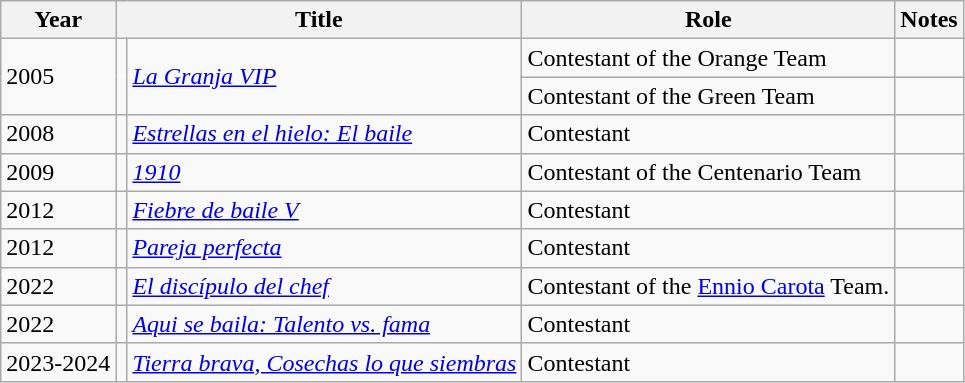<table class="wikitable">
<tr>
<th>Year</th>
<th colspan=2>Title</th>
<th>Role</th>
<th>Notes</th>
</tr>
<tr>
<td rowspan="2">2005</td>
<td rowspan="2"></td>
<td rowspan="2"><em><a href='#'>La Granja VIP</a></em></td>
<td>Contestant of the Orange Team</td>
<td></td>
</tr>
<tr>
<td>Contestant of the Green Team</td>
<td></td>
</tr>
<tr>
<td>2008</td>
<td></td>
<td><em><a href='#'>Estrellas en el hielo: El baile</a></em></td>
<td>Contestant</td>
<td></td>
</tr>
<tr>
<td>2009</td>
<td></td>
<td><em><a href='#'>1910</a></em></td>
<td>Contestant of the Centenario Team</td>
<td></td>
</tr>
<tr>
<td>2012</td>
<td></td>
<td><em><a href='#'>Fiebre de baile V</a></em></td>
<td>Contestant</td>
<td></td>
</tr>
<tr>
<td>2012</td>
<td></td>
<td><em><a href='#'>Pareja perfecta</a></em></td>
<td>Contestant</td>
<td></td>
</tr>
<tr>
<td>2022</td>
<td></td>
<td><em><a href='#'>El discípulo del chef</a></em></td>
<td>Contestant of the <a href='#'>Ennio Carota</a> Team.</td>
<td></td>
</tr>
<tr>
<td>2022</td>
<td></td>
<td><em><a href='#'>Aqui se baila: Talento vs. fama</a></em></td>
<td>Contestant</td>
<td></td>
</tr>
<tr>
<td>2023-2024</td>
<td></td>
<td><em><a href='#'>Tierra brava, Cosechas lo que siembras</a></em></td>
<td>Contestant</td>
<td></td>
</tr>
</table>
